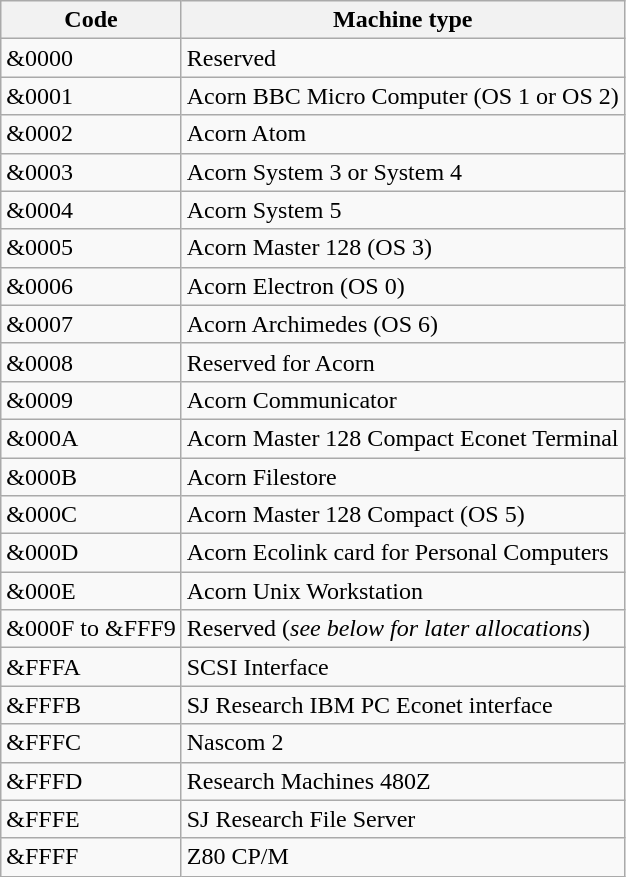<table class="wikitable" style="margin-top:2em;margin-bottom:1em;margin-left:50px">
<tr>
<th>Code</th>
<th>Machine type</th>
</tr>
<tr>
<td>&0000</td>
<td>Reserved</td>
</tr>
<tr>
<td>&0001</td>
<td>Acorn BBC Micro Computer (OS 1 or OS 2)</td>
</tr>
<tr>
<td>&0002</td>
<td>Acorn Atom</td>
</tr>
<tr>
<td>&0003</td>
<td>Acorn System 3 or System 4</td>
</tr>
<tr>
<td>&0004</td>
<td>Acorn System 5</td>
</tr>
<tr>
<td>&0005</td>
<td>Acorn Master 128 (OS 3)</td>
</tr>
<tr>
<td>&0006</td>
<td>Acorn Electron (OS 0)</td>
</tr>
<tr>
<td>&0007</td>
<td>Acorn Archimedes (OS 6)</td>
</tr>
<tr>
<td>&0008</td>
<td>Reserved for Acorn</td>
</tr>
<tr>
<td>&0009</td>
<td>Acorn Communicator</td>
</tr>
<tr>
<td>&000A</td>
<td>Acorn Master 128 Compact Econet Terminal</td>
</tr>
<tr>
<td>&000B</td>
<td>Acorn Filestore</td>
</tr>
<tr>
<td>&000C</td>
<td>Acorn Master 128 Compact (OS 5)</td>
</tr>
<tr>
<td>&000D</td>
<td>Acorn Ecolink card for Personal Computers</td>
</tr>
<tr>
<td>&000E</td>
<td>Acorn Unix Workstation</td>
</tr>
<tr>
<td>&000F to &FFF9</td>
<td>Reserved (<em>see below for later allocations</em>)</td>
</tr>
<tr>
<td>&FFFA</td>
<td>SCSI Interface</td>
</tr>
<tr>
<td>&FFFB</td>
<td>SJ Research IBM PC Econet interface</td>
</tr>
<tr>
<td>&FFFC</td>
<td>Nascom 2</td>
</tr>
<tr>
<td>&FFFD</td>
<td>Research Machines 480Z</td>
</tr>
<tr>
<td>&FFFE</td>
<td>SJ Research File Server</td>
</tr>
<tr>
<td>&FFFF</td>
<td>Z80 CP/M</td>
</tr>
</table>
